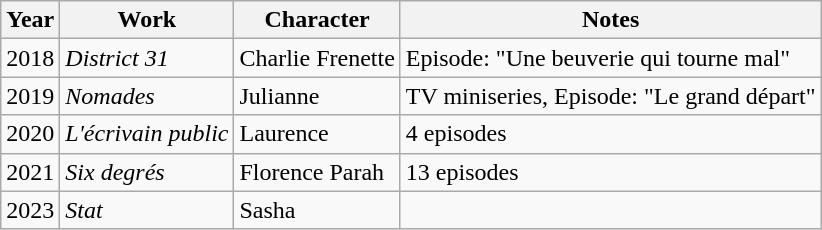<table class="wikitable sortable">
<tr>
<th>Year</th>
<th>Work</th>
<th>Character</th>
<th class=unsortable>Notes</th>
</tr>
<tr>
<td>2018</td>
<td><em>District 31</em></td>
<td>Charlie Frenette</td>
<td>Episode: "Une beuverie qui tourne mal"</td>
</tr>
<tr>
<td>2019</td>
<td><em>Nomades</em></td>
<td>Julianne</td>
<td>TV miniseries, Episode: "Le grand départ"</td>
</tr>
<tr>
<td>2020</td>
<td><em>L'écrivain public</em></td>
<td>Laurence</td>
<td>4 episodes</td>
</tr>
<tr>
<td>2021</td>
<td><em>Six degrés</em></td>
<td>Florence Parah</td>
<td>13 episodes</td>
</tr>
<tr>
<td>2023</td>
<td><em>Stat</em></td>
<td>Sasha</td>
</tr>
</table>
